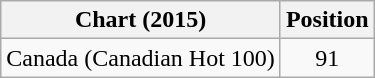<table class="wikitable">
<tr>
<th>Chart (2015)</th>
<th>Position</th>
</tr>
<tr>
<td>Canada (Canadian Hot 100)</td>
<td align="center">91</td>
</tr>
</table>
